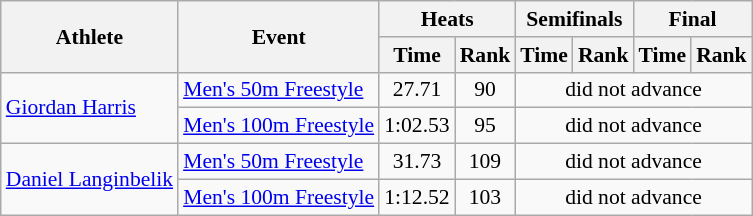<table class=wikitable style="font-size:90%">
<tr>
<th rowspan="2">Athlete</th>
<th rowspan="2">Event</th>
<th colspan="2">Heats</th>
<th colspan="2">Semifinals</th>
<th colspan="2">Final</th>
</tr>
<tr>
<th>Time</th>
<th>Rank</th>
<th>Time</th>
<th>Rank</th>
<th>Time</th>
<th>Rank</th>
</tr>
<tr>
<td rowspan="2"><a href='#'>Giordan Harris</a></td>
<td><a href='#'>Men's 50m Freestyle</a></td>
<td align=center>27.71</td>
<td align=center>90</td>
<td align=center colspan=4>did not advance</td>
</tr>
<tr>
<td><a href='#'>Men's 100m Freestyle</a></td>
<td align=center>1:02.53</td>
<td align=center>95</td>
<td align=center colspan=4>did not advance</td>
</tr>
<tr>
<td rowspan="2"><a href='#'>Daniel Langinbelik</a></td>
<td><a href='#'>Men's 50m Freestyle</a></td>
<td align=center>31.73</td>
<td align=center>109</td>
<td align=center colspan=4>did not advance</td>
</tr>
<tr>
<td><a href='#'>Men's 100m Freestyle</a></td>
<td align=center>1:12.52</td>
<td align=center>103</td>
<td align=center colspan=4>did not advance</td>
</tr>
</table>
